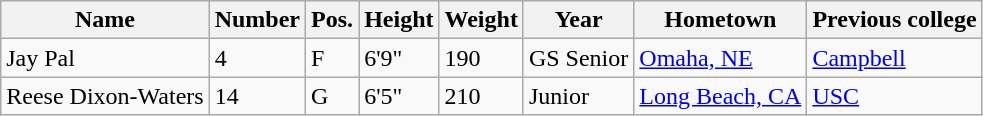<table class="wikitable sortable" border="1">
<tr>
<th>Name</th>
<th>Number</th>
<th>Pos.</th>
<th>Height</th>
<th>Weight</th>
<th>Year</th>
<th>Hometown</th>
<th class="unsortable">Previous college</th>
</tr>
<tr>
<td>Jay Pal</td>
<td>4</td>
<td>F</td>
<td>6'9"</td>
<td>190</td>
<td>GS Senior</td>
<td><a href='#'>Omaha, NE</a></td>
<td><a href='#'>Campbell</a></td>
</tr>
<tr>
<td>Reese Dixon-Waters</td>
<td>14</td>
<td>G</td>
<td>6'5"</td>
<td>210</td>
<td>Junior</td>
<td><a href='#'>Long Beach, CA</a></td>
<td><a href='#'>USC</a></td>
</tr>
</table>
